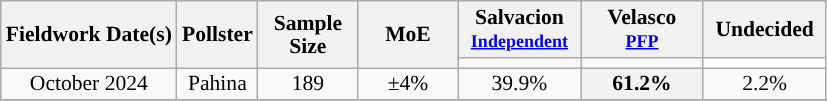<table class="wikitable" style="text-align:center;font-size:90%;line-height:15px">
<tr>
<th rowspan="2">Fieldwork Date(s)</th>
<th rowspan="2">Pollster</th>
<th rowspan="2" style="width:60px;">Sample Size</th>
<th rowspan="2" style="width:60px;">MoE</th>
<th style="width:75px;">Salvacion<br><small><a href='#'>Independent</a></small></th>
<th style="width:75px;">Velasco<br><small><a href='#'>PFP</a></small></th>
<th style="width:75px;">Undecided</th>
</tr>
<tr>
<td style="background:"></td>
<td style="background:"></td>
<td style="background:#FFFFFF;"></td>
</tr>
<tr>
<td>October 2024</td>
<td>Pahina</td>
<td>189</td>
<td>±4%</td>
<td>39.9%</td>
<th style="background-color:#">61.2%</th>
<td>2.2%</td>
</tr>
<tr>
</tr>
</table>
